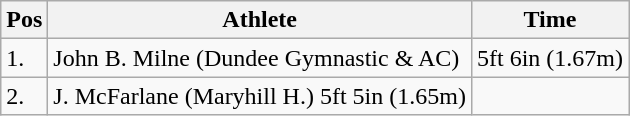<table class="wikitable">
<tr>
<th>Pos</th>
<th>Athlete</th>
<th>Time</th>
</tr>
<tr>
<td>1.</td>
<td>John B. Milne (Dundee Gymnastic & AC)</td>
<td>5ft 6in (1.67m)</td>
</tr>
<tr>
<td>2.</td>
<td>J. McFarlane (Maryhill H.) 5ft 5in (1.65m)</td>
<td></td>
</tr>
</table>
